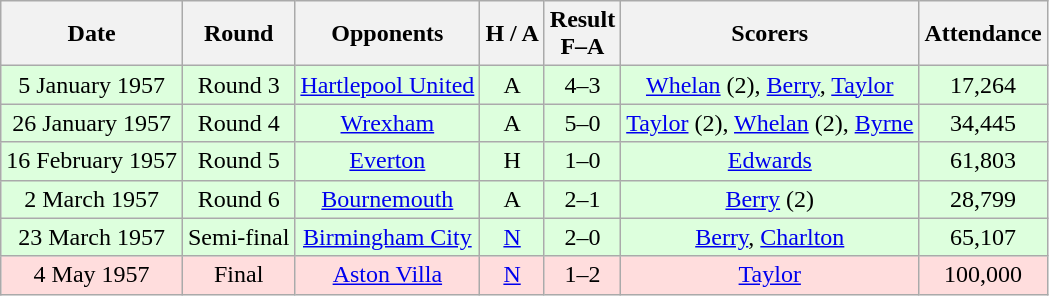<table class="wikitable" style="text-align:center">
<tr>
<th>Date</th>
<th>Round</th>
<th>Opponents</th>
<th>H / A</th>
<th>Result<br>F–A</th>
<th>Scorers</th>
<th>Attendance</th>
</tr>
<tr bgcolor="#ddffdd">
<td>5 January 1957</td>
<td>Round 3</td>
<td><a href='#'>Hartlepool United</a></td>
<td>A</td>
<td>4–3</td>
<td><a href='#'>Whelan</a> (2), <a href='#'>Berry</a>, <a href='#'>Taylor</a></td>
<td>17,264</td>
</tr>
<tr bgcolor="#ddffdd">
<td>26 January 1957</td>
<td>Round 4</td>
<td><a href='#'>Wrexham</a></td>
<td>A</td>
<td>5–0</td>
<td><a href='#'>Taylor</a> (2), <a href='#'>Whelan</a> (2), <a href='#'>Byrne</a></td>
<td>34,445</td>
</tr>
<tr bgcolor="#ddffdd">
<td>16 February 1957</td>
<td>Round 5</td>
<td><a href='#'>Everton</a></td>
<td>H</td>
<td>1–0</td>
<td><a href='#'>Edwards</a></td>
<td>61,803</td>
</tr>
<tr bgcolor="#ddffdd">
<td>2 March 1957</td>
<td>Round 6</td>
<td><a href='#'>Bournemouth</a></td>
<td>A</td>
<td>2–1</td>
<td><a href='#'>Berry</a> (2)</td>
<td>28,799</td>
</tr>
<tr bgcolor="#ddffdd">
<td>23 March 1957</td>
<td>Semi-final</td>
<td><a href='#'>Birmingham City</a></td>
<td><a href='#'>N</a></td>
<td>2–0</td>
<td><a href='#'>Berry</a>, <a href='#'>Charlton</a></td>
<td>65,107</td>
</tr>
<tr bgcolor="#ffdddd">
<td>4 May 1957</td>
<td>Final</td>
<td><a href='#'>Aston Villa</a></td>
<td><a href='#'>N</a></td>
<td>1–2</td>
<td><a href='#'>Taylor</a></td>
<td>100,000</td>
</tr>
</table>
